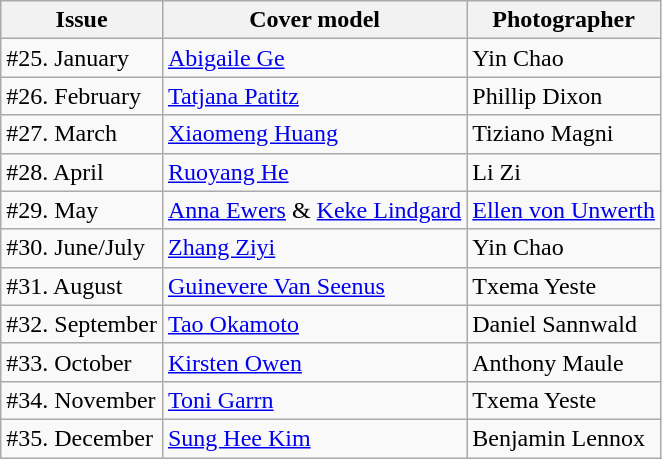<table class="sortable wikitable">
<tr>
<th>Issue</th>
<th>Cover model</th>
<th>Photographer</th>
</tr>
<tr>
<td>#25. January</td>
<td><a href='#'>Abigaile Ge</a></td>
<td>Yin Chao</td>
</tr>
<tr>
<td>#26. February</td>
<td><a href='#'>Tatjana Patitz</a></td>
<td>Phillip Dixon</td>
</tr>
<tr>
<td>#27. March</td>
<td><a href='#'>Xiaomeng Huang</a></td>
<td>Tiziano Magni</td>
</tr>
<tr>
<td>#28. April</td>
<td><a href='#'>Ruoyang He</a></td>
<td>Li Zi</td>
</tr>
<tr>
<td>#29. May</td>
<td><a href='#'>Anna Ewers</a> & <a href='#'>Keke Lindgard</a></td>
<td><a href='#'>Ellen von Unwerth</a></td>
</tr>
<tr>
<td>#30. June/July</td>
<td><a href='#'>Zhang Ziyi</a></td>
<td>Yin Chao</td>
</tr>
<tr>
<td>#31. August</td>
<td><a href='#'>Guinevere Van Seenus</a></td>
<td>Txema Yeste</td>
</tr>
<tr>
<td>#32. September</td>
<td><a href='#'>Tao Okamoto</a></td>
<td>Daniel Sannwald</td>
</tr>
<tr>
<td>#33. October</td>
<td><a href='#'>Kirsten Owen</a></td>
<td>Anthony Maule</td>
</tr>
<tr>
<td>#34. November</td>
<td><a href='#'>Toni Garrn</a></td>
<td>Txema Yeste</td>
</tr>
<tr>
<td>#35. December</td>
<td><a href='#'>Sung Hee Kim</a></td>
<td>Benjamin Lennox</td>
</tr>
</table>
